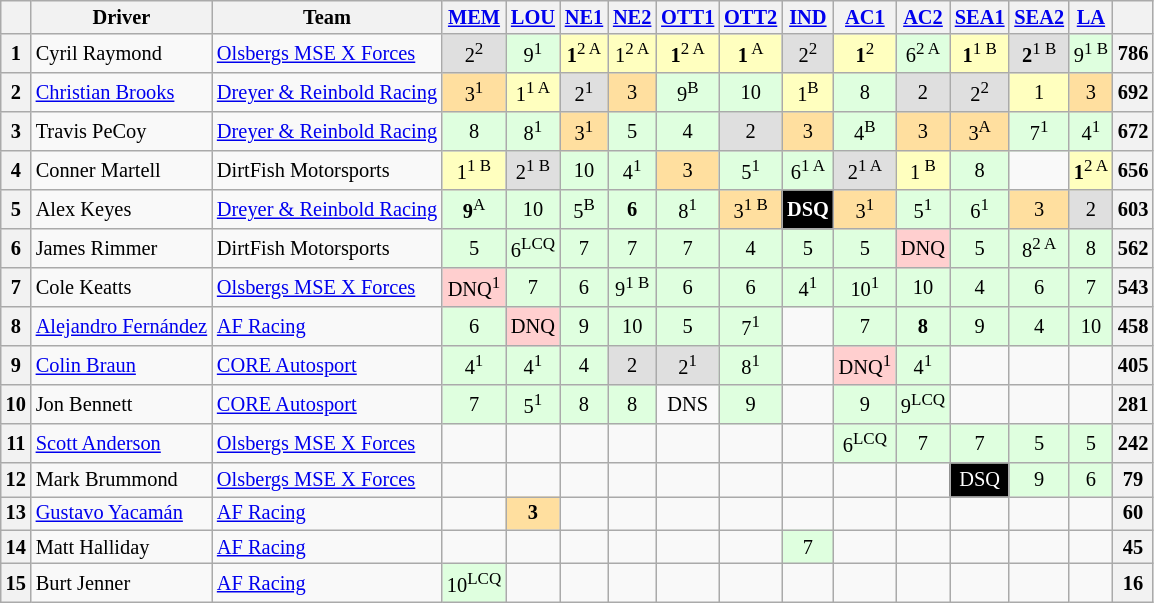<table class="wikitable" style="font-size: 85%; text-align:center;">
<tr>
<th></th>
<th>Driver</th>
<th>Team</th>
<th><a href='#'>MEM</a></th>
<th><a href='#'>LOU</a></th>
<th><a href='#'>NE1</a></th>
<th><a href='#'>NE2</a></th>
<th><a href='#'>OTT1</a></th>
<th><a href='#'>OTT2</a></th>
<th><a href='#'>IND</a></th>
<th><a href='#'>AC1</a></th>
<th><a href='#'>AC2</a></th>
<th><a href='#'>SEA1</a></th>
<th><a href='#'>SEA2</a></th>
<th><a href='#'>LA</a></th>
<th></th>
</tr>
<tr>
<th>1</th>
<td align=left> Cyril Raymond</td>
<td align=left> <a href='#'>Olsbergs MSE X Forces</a></td>
<td style="background:#DFDFDF;">2<sup>2</sup></td>
<td style="background:#DFFFDF;">9<sup>1</sup></td>
<td style="background:#FFFFBF;"><strong>1</strong><sup>2 A</sup></td>
<td style="background:#FFFFBF;">1<sup>2 A</sup></td>
<td style="background:#FFFFBF;"><strong>1</strong><sup>2 A</sup></td>
<td style="background:#FFFFBF;"><strong>1</strong><sup> A</sup></td>
<td style="background:#DFDFDF;">2<sup>2</sup></td>
<td style="background:#FFFFBF;"><strong>1</strong><sup>2</sup></td>
<td style="background:#DFFFDF;">6<sup>2 A</sup></td>
<td style="background:#FFFFBF;"><strong>1</strong><sup>1 B</sup></td>
<td style="background:#DFDFDF;"><strong>2</strong><sup>1 B</sup></td>
<td style="background:#DFFFDF;">9<sup>1 B</sup></td>
<th>786</th>
</tr>
<tr>
<th>2</th>
<td align=left> <a href='#'>Christian Brooks</a></td>
<td align=left> <a href='#'>Dreyer & Reinbold Racing</a></td>
<td style="background:#FFDF9F;">3<sup>1</sup></td>
<td style="background:#FFFFBF;">1<sup>1 A</sup></td>
<td style="background:#DFDFDF;">2<sup>1</sup></td>
<td style="background:#FFDF9F;">3</td>
<td style="background:#DFFFDF;">9<sup>B</sup></td>
<td style="background:#DFFFDF;">10</td>
<td style="background:#FFFFBF;">1<sup>B</sup></td>
<td style="background:#DFFFDF;">8</td>
<td style="background:#DFDFDF;">2</td>
<td style="background:#DFDFDF;">2<sup>2</sup></td>
<td style="background:#FFFFBF;">1</td>
<td style="background:#FFDF9F;">3</td>
<th>692</th>
</tr>
<tr>
<th>3</th>
<td align=left> Travis PeCoy</td>
<td align=left> <a href='#'>Dreyer & Reinbold Racing</a></td>
<td style="background:#DFFFDF;">8</td>
<td style="background:#DFFFDF;">8<sup>1</sup></td>
<td style="background:#FFDF9F;">3<sup>1</sup></td>
<td style="background:#DFFFDF;">5</td>
<td style="background:#DFFFDF;">4</td>
<td style="background:#DFDFDF;">2</td>
<td style="background:#FFDF9F;">3</td>
<td style="background:#DFFFDF;">4<sup>B</sup></td>
<td style="background:#FFDF9F;">3</td>
<td style="background:#FFDF9F;">3<sup>A</sup></td>
<td style="background:#DFFFDF;">7<sup>1</sup></td>
<td style="background:#DFFFDF;">4<sup>1</sup></td>
<th>672</th>
</tr>
<tr>
<th>4</th>
<td align=left> Conner Martell</td>
<td align=left> DirtFish Motorsports</td>
<td style="background:#FFFFBF;">1<sup>1 B</sup></td>
<td style="background:#DFDFDF;">2<sup>1 B</sup></td>
<td style="background:#DFFFDF;">10</td>
<td style="background:#DFFFDF;">4<sup>1</sup></td>
<td style="background:#FFDF9F;">3</td>
<td style="background:#DFFFDF;">5<sup>1</sup></td>
<td style="background:#DFFFDF;">6<sup>1 A</sup></td>
<td style="background:#DFDFDF;">2<sup>1 A</sup></td>
<td style="background:#FFFFBF;">1<sup> B</sup></td>
<td style="background:#DFFFDF;">8</td>
<td></td>
<td style="background:#FFFFBF;"><strong>1</strong><sup>2 A</sup></td>
<th>656</th>
</tr>
<tr>
<th>5</th>
<td align=left> Alex Keyes</td>
<td align=left> <a href='#'>Dreyer & Reinbold Racing</a></td>
<td style="background:#DFFFDF;"><strong>9</strong><sup>A</sup></td>
<td style="background:#DFFFDF;">10</td>
<td style="background:#DFFFDF;">5<sup>B</sup></td>
<td style="background:#DFFFDF;"><strong>6</strong></td>
<td style="background:#DFFFDF;">8<sup>1</sup></td>
<td style="background:#FFDF9F;">3<sup>1 B</sup></td>
<td style="background:#000000; color:white;"><strong>DSQ</strong></td>
<td style="background:#FFDF9F;">3<sup>1</sup></td>
<td style="background:#DFFFDF;">5<sup>1</sup></td>
<td style="background:#DFFFDF;">6<sup>1</sup></td>
<td style="background:#FFDF9F;">3</td>
<td style="background:#DFDFDF;">2</td>
<th>603</th>
</tr>
<tr>
<th>6</th>
<td align=left> James Rimmer</td>
<td align=left> DirtFish Motorsports</td>
<td style="background:#DFFFDF;">5</td>
<td style="background:#DFFFDF;">6<sup>LCQ</sup></td>
<td style="background:#DFFFDF;">7</td>
<td style="background:#DFFFDF;">7</td>
<td style="background:#DFFFDF;">7</td>
<td style="background:#DFFFDF;">4</td>
<td style="background:#DFFFDF;">5</td>
<td style="background:#DFFFDF;">5</td>
<td style="background:#FFCFCF;">DNQ</td>
<td style="background:#DFFFDF;">5</td>
<td style="background:#DFFFDF;">8<sup>2 A</sup></td>
<td style="background:#DFFFDF;">8</td>
<th>562</th>
</tr>
<tr>
<th>7</th>
<td align=left> Cole Keatts</td>
<td align=left> <a href='#'>Olsbergs MSE X Forces</a></td>
<td style="background:#FFCFCF;">DNQ<sup>1</sup></td>
<td style="background:#DFFFDF;">7</td>
<td style="background:#DFFFDF;">6</td>
<td style="background:#DFFFDF;">9<sup>1 B</sup></td>
<td style="background:#DFFFDF;">6</td>
<td style="background:#DFFFDF;">6</td>
<td style="background:#DFFFDF;">4<sup>1</sup></td>
<td style="background:#DFFFDF;">10<sup>1</sup></td>
<td style="background:#DFFFDF;">10</td>
<td style="background:#DFFFDF;">4</td>
<td style="background:#DFFFDF;">6</td>
<td style="background:#DFFFDF;">7</td>
<th>543</th>
</tr>
<tr>
<th>8</th>
<td align=left> <a href='#'>Alejandro Fernández</a></td>
<td align=left> <a href='#'>AF Racing</a></td>
<td style="background:#DFFFDF;">6</td>
<td style="background:#FFCFCF;">DNQ</td>
<td style="background:#DFFFDF;">9</td>
<td style="background:#DFFFDF;">10</td>
<td style="background:#DFFFDF;">5</td>
<td style="background:#DFFFDF;">7<sup>1</sup></td>
<td></td>
<td style="background:#DFFFDF;">7</td>
<td style="background:#DFFFDF;"><strong>8</strong></td>
<td style="background:#DFFFDF;">9</td>
<td style="background:#DFFFDF;">4</td>
<td style="background:#DFFFDF;">10</td>
<th>458</th>
</tr>
<tr>
<th>9</th>
<td align=left> <a href='#'>Colin Braun</a></td>
<td align=left> <a href='#'>CORE Autosport</a></td>
<td style="background:#DFFFDF;">4<sup>1</sup></td>
<td style="background:#DFFFDF;">4<sup>1</sup></td>
<td style="background:#DFFFDF;">4</td>
<td style="background:#DFDFDF;">2</td>
<td style="background:#DFDFDF;">2<sup>1</sup></td>
<td style="background:#DFFFDF;">8<sup>1</sup></td>
<td></td>
<td style="background:#FFCFCF;">DNQ<sup>1</sup></td>
<td style="background:#DFFFDF;">4<sup>1</sup></td>
<td></td>
<td></td>
<td></td>
<th>405</th>
</tr>
<tr>
<th>10</th>
<td align=left> Jon Bennett</td>
<td align=left> <a href='#'>CORE Autosport</a></td>
<td style="background:#DFFFDF;">7</td>
<td style="background:#DFFFDF;">5<sup>1</sup></td>
<td style="background:#DFFFDF;">8</td>
<td style="background:#DFFFDF;">8</td>
<td>DNS</td>
<td style="background:#DFFFDF;">9</td>
<td></td>
<td style="background:#DFFFDF;">9</td>
<td style="background:#DFFFDF;">9<sup>LCQ</sup></td>
<td></td>
<td></td>
<td></td>
<th>281</th>
</tr>
<tr>
<th>11</th>
<td align=left> <a href='#'>Scott Anderson</a></td>
<td align=left> <a href='#'>Olsbergs MSE X Forces</a></td>
<td></td>
<td></td>
<td></td>
<td></td>
<td></td>
<td></td>
<td></td>
<td style="background:#DFFFDF;">6<sup>LCQ</sup></td>
<td style="background:#DFFFDF;">7</td>
<td style="background:#DFFFDF;">7</td>
<td style="background:#DFFFDF;">5</td>
<td style="background:#DFFFDF;">5</td>
<th>242</th>
</tr>
<tr>
<th>12</th>
<td align=left> Mark Brummond</td>
<td align=left> <a href='#'>Olsbergs MSE X Forces</a></td>
<td></td>
<td></td>
<td></td>
<td></td>
<td></td>
<td></td>
<td></td>
<td></td>
<td></td>
<td style="background:#000000; color:white;">DSQ</td>
<td style="background:#DFFFDF;">9</td>
<td style="background:#DFFFDF;">6</td>
<th>79</th>
</tr>
<tr>
<th>13</th>
<td align=left> <a href='#'>Gustavo Yacamán</a></td>
<td align=left> <a href='#'>AF Racing</a></td>
<td></td>
<td style="background:#FFDF9F;"><strong>3</strong></td>
<td></td>
<td></td>
<td></td>
<td></td>
<td></td>
<td></td>
<td></td>
<td></td>
<td></td>
<td></td>
<th>60</th>
</tr>
<tr>
<th>14</th>
<td align=left> Matt Halliday</td>
<td align=left> <a href='#'>AF Racing</a></td>
<td></td>
<td></td>
<td></td>
<td></td>
<td></td>
<td></td>
<td style="background:#DFFFDF;">7</td>
<td></td>
<td></td>
<td></td>
<td></td>
<td></td>
<th>45</th>
</tr>
<tr>
<th>15</th>
<td align=left> Burt Jenner</td>
<td align=left> <a href='#'>AF Racing</a></td>
<td style="background:#DFFFDF;">10<sup>LCQ</sup></td>
<td></td>
<td></td>
<td></td>
<td></td>
<td></td>
<td></td>
<td></td>
<td></td>
<td></td>
<td></td>
<td></td>
<th>16</th>
</tr>
</table>
